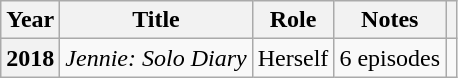<table class="wikitable plainrowheaders">
<tr>
<th scope="col">Year</th>
<th scope="col">Title</th>
<th scope="col">Role</th>
<th scope="col">Notes</th>
<th scope="col"></th>
</tr>
<tr>
<th scope="row">2018</th>
<td><em>Jennie: Solo Diary</em></td>
<td>Herself</td>
<td>6 episodes</td>
<td style="text-align:center"></td>
</tr>
</table>
